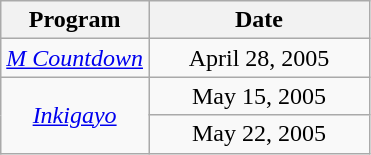<table class="wikitable" style="text-align:center">
<tr>
<th>Program</th>
<th width="140">Date</th>
</tr>
<tr>
<td><em><a href='#'>M Countdown</a></em></td>
<td>April 28, 2005</td>
</tr>
<tr>
<td rowspan="2"><em><a href='#'>Inkigayo</a></em></td>
<td>May 15, 2005</td>
</tr>
<tr>
<td>May 22, 2005</td>
</tr>
</table>
